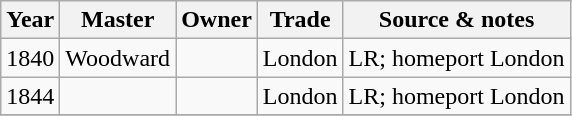<table class="sortable wikitable">
<tr>
<th>Year</th>
<th>Master</th>
<th>Owner</th>
<th>Trade</th>
<th>Source & notes</th>
</tr>
<tr>
<td>1840</td>
<td>Woodward</td>
<td></td>
<td>London</td>
<td>LR; homeport London</td>
</tr>
<tr>
<td>1844</td>
<td></td>
<td></td>
<td>London</td>
<td>LR; homeport London</td>
</tr>
<tr>
</tr>
</table>
